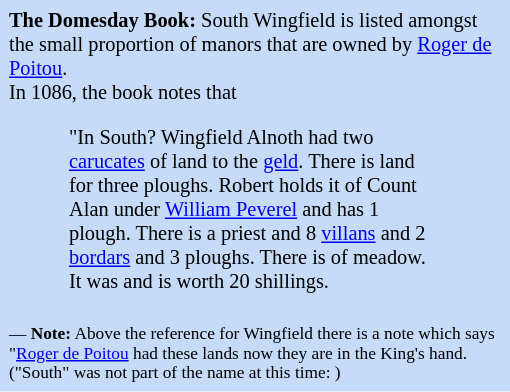<table class="toccolours" style="float: left; margin-right: 2em; margin-bottom: 1em; font-size: 85%; background:#c6dbf7; color:black; width:25em; max-width: 40%;" cellspacing="5">
<tr>
<td style="text-align: left;"><strong>The Domesday Book:</strong> South Wingfield is listed amongst the small proportion of manors that are owned by <a href='#'>Roger de Poitou</a>.<br>In 1086, the book notes that <blockquote> 
"In South? Wingfield Alnoth had two <a href='#'>carucates</a> of land to the <a href='#'>geld</a>. There is land for three ploughs. Robert holds it of Count Alan under <a href='#'>William Peverel</a> and has 1 plough. There is a priest and 8 <a href='#'>villans</a> and 2 <a href='#'>bordars</a> and 3 ploughs. There is  of meadow. It was and is worth 20 shillings.</blockquote></td>
</tr>
<tr>
<td style="text-align: left; font-size: 85%;">— <strong>Note:</strong> Above the reference for Wingfield there is a note which says "<a href='#'>Roger de Poitou</a> had these lands now they are in the King's hand. ("South" was not part of the name at this time: )</td>
</tr>
</table>
